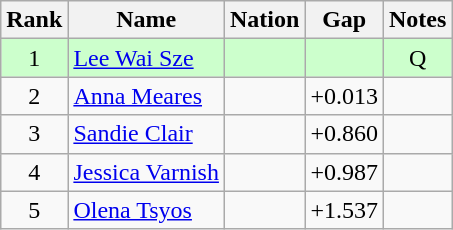<table class="wikitable sortable" style="text-align:center">
<tr>
<th>Rank</th>
<th>Name</th>
<th>Nation</th>
<th>Gap</th>
<th>Notes</th>
</tr>
<tr bgcolor=ccffcc>
<td>1</td>
<td align=left><a href='#'>Lee Wai Sze</a></td>
<td align=left></td>
<td></td>
<td>Q</td>
</tr>
<tr>
<td>2</td>
<td align=left><a href='#'>Anna Meares</a></td>
<td align=left></td>
<td>+0.013</td>
<td></td>
</tr>
<tr>
<td>3</td>
<td align=left><a href='#'>Sandie Clair</a></td>
<td align=left></td>
<td>+0.860</td>
<td></td>
</tr>
<tr>
<td>4</td>
<td align=left><a href='#'>Jessica Varnish</a></td>
<td align=left></td>
<td>+0.987</td>
<td></td>
</tr>
<tr>
<td>5</td>
<td align=left><a href='#'>Olena Tsyos</a></td>
<td align=left></td>
<td>+1.537</td>
<td></td>
</tr>
</table>
